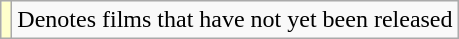<table class=wikitable style=text-align:center>
<tr>
<td style="background:#ffc;"></td>
<td>Denotes films that have not yet been released</td>
</tr>
</table>
